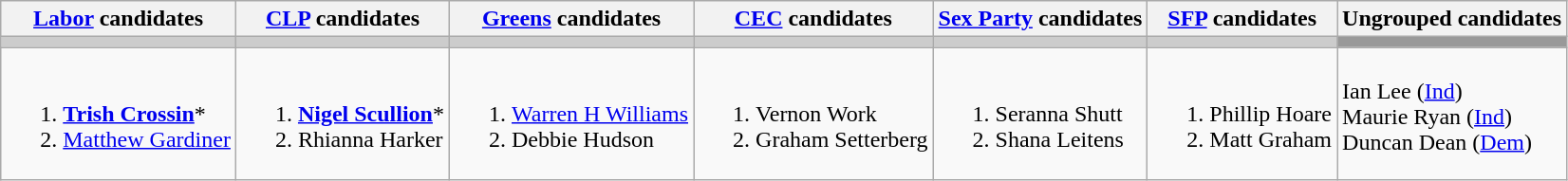<table class="wikitable">
<tr>
<th><a href='#'>Labor</a> candidates</th>
<th><a href='#'>CLP</a> candidates</th>
<th><a href='#'>Greens</a> candidates</th>
<th><a href='#'>CEC</a> candidates</th>
<th><a href='#'>Sex Party</a> candidates</th>
<th><a href='#'>SFP</a> candidates</th>
<th>Ungrouped candidates</th>
</tr>
<tr style="background:#ccc;">
<td></td>
<td></td>
<td></td>
<td></td>
<td></td>
<td></td>
<td style="background:#999;"></td>
</tr>
<tr>
<td><br><ol><li><strong><a href='#'>Trish Crossin</a></strong>*</li><li><a href='#'>Matthew Gardiner</a></li></ol></td>
<td><br><ol><li><strong><a href='#'>Nigel Scullion</a></strong>*</li><li>Rhianna Harker</li></ol></td>
<td valign=top><br><ol><li><a href='#'>Warren H Williams</a></li><li>Debbie Hudson</li></ol></td>
<td valign=top><br><ol><li>Vernon Work</li><li>Graham Setterberg</li></ol></td>
<td valign=top><br><ol><li>Seranna Shutt</li><li>Shana Leitens</li></ol></td>
<td valign=top><br><ol><li>Phillip Hoare</li><li>Matt Graham</li></ol></td>
<td valign=top><br>Ian Lee (<a href='#'>Ind</a>)<br>
Maurie Ryan (<a href='#'>Ind</a>)<br>
Duncan Dean (<a href='#'>Dem</a>)</td>
</tr>
</table>
